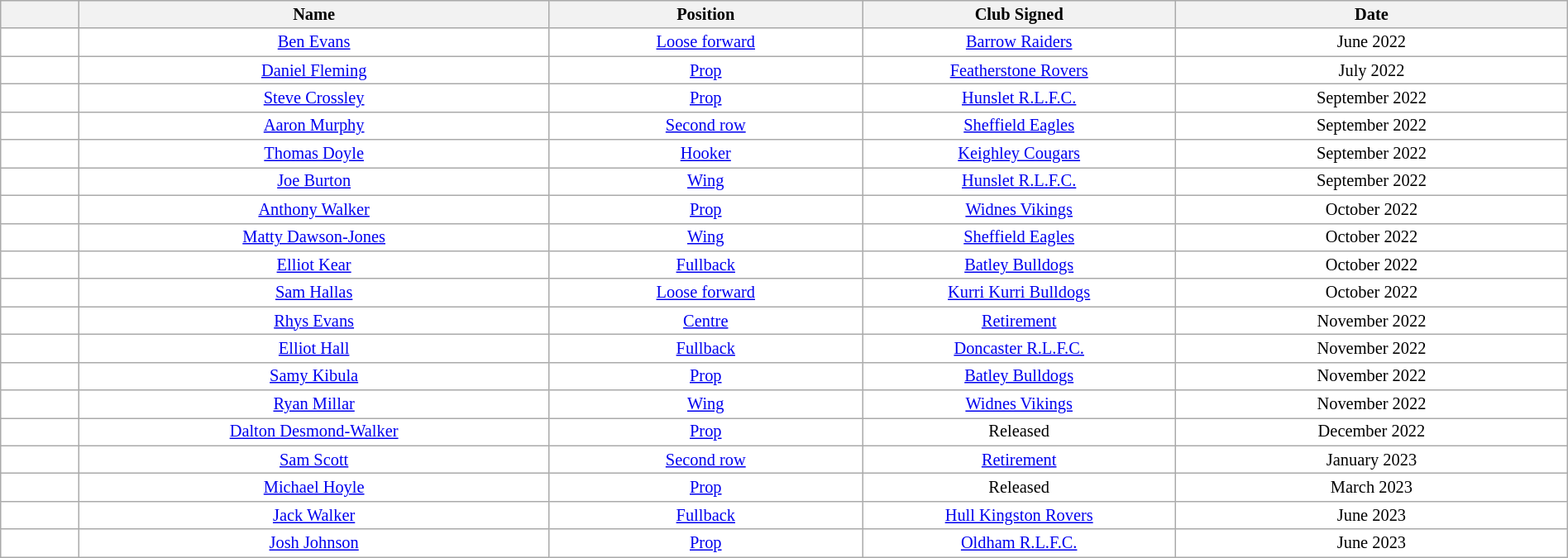<table class="wikitable sortable"  style="width:100%; font-size:85%;">
<tr style="background:#efefef;">
<th width=5%></th>
<th width=30%>Name</th>
<th !width=30%>Position</th>
<th width=20%>Club Signed</th>
<th width=25%>Date</th>
</tr>
<tr style="background:#fff;">
<td align=center></td>
<td align=center><a href='#'>Ben Evans</a></td>
<td align=center><a href='#'>Loose forward</a></td>
<td align=center><a href='#'>Barrow Raiders</a></td>
<td align=center>June 2022</td>
</tr>
<tr style="background:#fff;">
<td align=center></td>
<td align=center><a href='#'>Daniel Fleming</a></td>
<td align=center><a href='#'>Prop</a></td>
<td align=center><a href='#'>Featherstone Rovers</a></td>
<td align=center>July 2022</td>
</tr>
<tr style="background:#fff;">
<td align=center></td>
<td align=center><a href='#'>Steve Crossley</a></td>
<td align=center><a href='#'>Prop</a></td>
<td align=center><a href='#'>Hunslet R.L.F.C.</a></td>
<td align=center>September 2022</td>
</tr>
<tr style="background:#fff;">
<td align=center></td>
<td align=center><a href='#'>Aaron Murphy</a></td>
<td align=center><a href='#'>Second row</a></td>
<td align=center><a href='#'>Sheffield Eagles</a></td>
<td align=center>September 2022</td>
</tr>
<tr style="background:#fff;">
<td align=center></td>
<td align=center><a href='#'>Thomas Doyle</a></td>
<td align=center><a href='#'>Hooker</a></td>
<td align=center><a href='#'>Keighley Cougars</a></td>
<td align=center>September 2022</td>
</tr>
<tr style="background:#fff;">
<td align=center></td>
<td align=center><a href='#'>Joe Burton</a></td>
<td align=center><a href='#'>Wing</a></td>
<td align=center><a href='#'>Hunslet R.L.F.C.</a></td>
<td align=center>September 2022</td>
</tr>
<tr style="background:#fff;">
<td align=center></td>
<td align=center><a href='#'>Anthony Walker</a></td>
<td align=center><a href='#'>Prop</a></td>
<td align=center><a href='#'>Widnes Vikings</a></td>
<td align=center>October 2022</td>
</tr>
<tr style="background:#fff;">
<td align=center></td>
<td align=center><a href='#'>Matty Dawson-Jones</a></td>
<td align=center><a href='#'>Wing</a></td>
<td align=center><a href='#'>Sheffield Eagles</a></td>
<td align=center>October 2022</td>
</tr>
<tr style="background:#fff;">
<td align=center></td>
<td align=center><a href='#'>Elliot Kear</a></td>
<td align=center><a href='#'>Fullback</a></td>
<td align=center><a href='#'>Batley Bulldogs</a></td>
<td align=center>October 2022</td>
</tr>
<tr style="background:#fff;">
<td align=center></td>
<td align=center><a href='#'>Sam Hallas</a></td>
<td align=center><a href='#'>Loose forward</a></td>
<td align=center><a href='#'>Kurri Kurri Bulldogs</a></td>
<td align=center>October 2022</td>
</tr>
<tr style="background:#fff;">
<td align=center></td>
<td align=center><a href='#'>Rhys Evans</a></td>
<td align=center><a href='#'>Centre</a></td>
<td align=center><a href='#'>Retirement</a></td>
<td align=center>November 2022</td>
</tr>
<tr style="background:#fff;">
<td align=center></td>
<td align=center><a href='#'>Elliot Hall</a></td>
<td align=center><a href='#'>Fullback</a></td>
<td align=center><a href='#'>Doncaster R.L.F.C.</a></td>
<td align=center>November 2022</td>
</tr>
<tr style="background:#fff;">
<td align=center></td>
<td align=center><a href='#'>Samy Kibula</a></td>
<td align=center><a href='#'>Prop</a></td>
<td align=center><a href='#'>Batley Bulldogs</a></td>
<td align=center>November 2022</td>
</tr>
<tr style="background:#fff;">
<td align=center></td>
<td align=center><a href='#'>Ryan Millar</a></td>
<td align=center><a href='#'>Wing</a></td>
<td align=center><a href='#'>Widnes Vikings</a></td>
<td align=center>November 2022</td>
</tr>
<tr style="background:#fff;">
<td align=center></td>
<td align=center><a href='#'>Dalton Desmond-Walker</a></td>
<td align=center><a href='#'>Prop</a></td>
<td align=center>Released</td>
<td align=center>December 2022</td>
</tr>
<tr style="background:#fff;">
<td align=center></td>
<td align=center><a href='#'>Sam Scott</a></td>
<td align=center><a href='#'>Second row</a></td>
<td align=center><a href='#'>Retirement</a></td>
<td align=center>January 2023</td>
</tr>
<tr style="background:#fff;">
<td align=center></td>
<td align=center><a href='#'>Michael Hoyle</a></td>
<td align=center><a href='#'>Prop</a></td>
<td align=center>Released</td>
<td align=center>March 2023</td>
</tr>
<tr style="background:#fff;">
<td align=center></td>
<td align=center><a href='#'>Jack Walker</a></td>
<td align=center><a href='#'>Fullback</a></td>
<td align=center><a href='#'>Hull Kingston Rovers</a></td>
<td align=center>June 2023</td>
</tr>
<tr style="background:#fff;">
<td align=center></td>
<td align=center><a href='#'>Josh Johnson</a></td>
<td align=center><a href='#'>Prop</a></td>
<td align=center><a href='#'>Oldham R.L.F.C.</a></td>
<td align=center>June 2023</td>
</tr>
</table>
